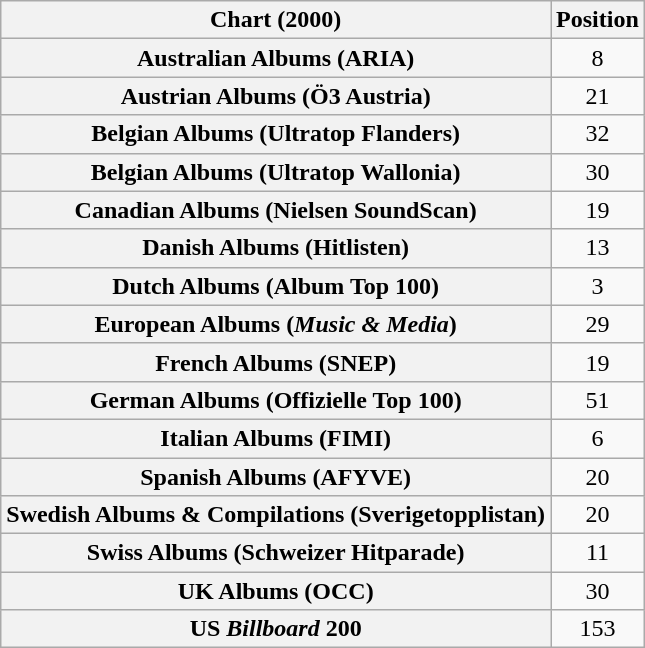<table class="wikitable sortable plainrowheaders" style="text-align:center;">
<tr>
<th scope="column">Chart (2000)</th>
<th scope="column">Position</th>
</tr>
<tr>
<th scope="row">Australian Albums (ARIA)</th>
<td>8</td>
</tr>
<tr>
<th scope="row">Austrian Albums (Ö3 Austria)</th>
<td>21</td>
</tr>
<tr>
<th scope="row">Belgian Albums (Ultratop Flanders)</th>
<td>32</td>
</tr>
<tr>
<th scope="row">Belgian Albums (Ultratop Wallonia)</th>
<td>30</td>
</tr>
<tr>
<th scope="row">Canadian Albums (Nielsen SoundScan)</th>
<td>19</td>
</tr>
<tr>
<th scope="row">Danish Albums (Hitlisten)</th>
<td>13</td>
</tr>
<tr>
<th scope="row">Dutch Albums (Album Top 100)</th>
<td>3</td>
</tr>
<tr>
<th scope="row">European Albums (<em>Music & Media</em>)</th>
<td>29</td>
</tr>
<tr>
<th scope="row">French Albums (SNEP)</th>
<td>19</td>
</tr>
<tr>
<th scope="row">German Albums (Offizielle Top 100)</th>
<td>51</td>
</tr>
<tr>
<th scope="row">Italian Albums (FIMI)</th>
<td>6</td>
</tr>
<tr>
<th scope="row">Spanish Albums (AFYVE)</th>
<td>20</td>
</tr>
<tr>
<th scope="row">Swedish Albums & Compilations (Sverigetopplistan)</th>
<td>20</td>
</tr>
<tr>
<th scope="row">Swiss Albums (Schweizer Hitparade)</th>
<td>11</td>
</tr>
<tr>
<th scope="row">UK Albums (OCC)</th>
<td>30</td>
</tr>
<tr>
<th scope="row">US <em>Billboard</em> 200</th>
<td>153</td>
</tr>
</table>
